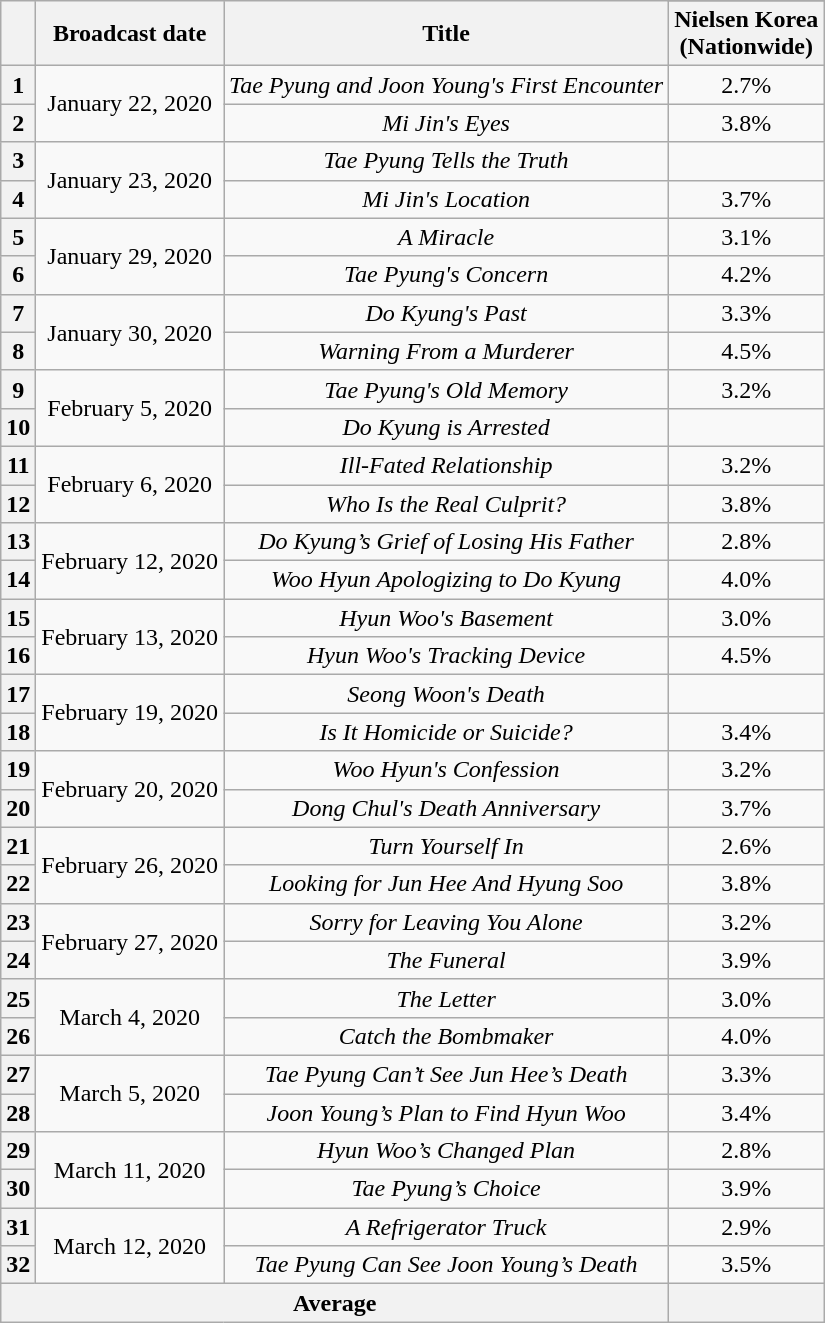<table class="wikitable" style="text-align:center">
<tr>
<th rowspan="2"></th>
<th rowspan="2">Broadcast date</th>
<th rowspan="2">Title</th>
</tr>
<tr>
<th>Nielsen Korea<br>(Nationwide)</th>
</tr>
<tr>
<th>1</th>
<td rowspan="2">January 22, 2020</td>
<td><em>Tae Pyung and Joon Young's First Encounter</em></td>
<td>2.7%</td>
</tr>
<tr>
<th>2</th>
<td><em>Mi Jin's Eyes</em></td>
<td>3.8%</td>
</tr>
<tr>
<th>3</th>
<td rowspan="2">January 23, 2020</td>
<td><em>Tae Pyung Tells the Truth</em></td>
<td></td>
</tr>
<tr>
<th>4</th>
<td><em>Mi Jin's Location</em></td>
<td>3.7%</td>
</tr>
<tr>
<th>5</th>
<td rowspan="2">January 29, 2020</td>
<td><em>A Miracle</em></td>
<td>3.1%</td>
</tr>
<tr>
<th>6</th>
<td><em>Tae Pyung's Concern</em></td>
<td>4.2%</td>
</tr>
<tr>
<th>7</th>
<td rowspan="2">January 30, 2020</td>
<td><em>Do Kyung's Past</em></td>
<td>3.3%</td>
</tr>
<tr>
<th>8</th>
<td><em>Warning From a Murderer</em></td>
<td>4.5%</td>
</tr>
<tr>
<th>9</th>
<td rowspan="2">February 5, 2020</td>
<td><em>Tae Pyung's Old Memory</em></td>
<td>3.2%</td>
</tr>
<tr>
<th>10</th>
<td><em>Do Kyung is Arrested</em></td>
<td></td>
</tr>
<tr>
<th>11</th>
<td rowspan="2">February 6, 2020</td>
<td><em>Ill-Fated Relationship</em></td>
<td>3.2%</td>
</tr>
<tr>
<th>12</th>
<td><em>Who Is the Real Culprit?</em></td>
<td>3.8%</td>
</tr>
<tr>
<th>13</th>
<td rowspan="2">February 12, 2020</td>
<td><em>Do Kyung’s Grief of Losing His Father</em></td>
<td>2.8%</td>
</tr>
<tr>
<th>14</th>
<td><em>Woo Hyun Apologizing to Do Kyung</em></td>
<td>4.0%</td>
</tr>
<tr>
<th>15</th>
<td rowspan="2">February 13, 2020</td>
<td><em>Hyun Woo's Basement</em></td>
<td>3.0%</td>
</tr>
<tr>
<th>16</th>
<td><em>Hyun Woo's Tracking Device</em></td>
<td>4.5%</td>
</tr>
<tr>
<th>17</th>
<td rowspan="2">February 19, 2020</td>
<td><em>Seong Woon's Death</em></td>
<td></td>
</tr>
<tr>
<th>18</th>
<td><em>Is It Homicide or Suicide?</em></td>
<td>3.4%</td>
</tr>
<tr>
<th>19</th>
<td rowspan="2">February 20, 2020</td>
<td><em>Woo Hyun's Confession</em></td>
<td>3.2%</td>
</tr>
<tr>
<th>20</th>
<td><em>Dong Chul's Death Anniversary</em></td>
<td>3.7%</td>
</tr>
<tr>
<th>21</th>
<td rowspan="2">February 26, 2020</td>
<td><em>Turn Yourself In</em></td>
<td>2.6%</td>
</tr>
<tr>
<th>22</th>
<td><em>Looking for Jun Hee And Hyung Soo</em></td>
<td>3.8%</td>
</tr>
<tr>
<th>23</th>
<td rowspan="2">February 27, 2020</td>
<td><em>Sorry for Leaving You Alone</em></td>
<td>3.2%</td>
</tr>
<tr>
<th>24</th>
<td><em>The Funeral</em></td>
<td>3.9%</td>
</tr>
<tr>
<th>25</th>
<td rowspan="2">March 4, 2020</td>
<td><em>The Letter</em></td>
<td>3.0%</td>
</tr>
<tr>
<th>26</th>
<td><em>Catch the Bombmaker</em></td>
<td>4.0%</td>
</tr>
<tr>
<th>27</th>
<td rowspan="2">March 5, 2020</td>
<td><em>Tae Pyung Can’t See Jun Hee’s Death</em></td>
<td>3.3%</td>
</tr>
<tr>
<th>28</th>
<td><em>Joon Young’s Plan to Find Hyun Woo</em></td>
<td>3.4%</td>
</tr>
<tr>
<th>29</th>
<td rowspan="2">March 11, 2020</td>
<td><em>Hyun Woo’s Changed Plan</em></td>
<td>2.8%</td>
</tr>
<tr>
<th>30</th>
<td><em>Tae Pyung’s Choice</em></td>
<td>3.9%</td>
</tr>
<tr>
<th>31</th>
<td rowspan="2">March 12, 2020</td>
<td><em>A Refrigerator Truck</em></td>
<td>2.9%</td>
</tr>
<tr>
<th>32</th>
<td><em>Tae Pyung Can See Joon Young’s Death</em></td>
<td>3.5%</td>
</tr>
<tr>
<th colspan="3">Average</th>
<th></th>
</tr>
</table>
